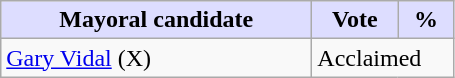<table class="wikitable">
<tr>
<th style="background:#ddf; width:200px;">Mayoral candidate</th>
<th style="background:#ddf; width:50px;">Vote</th>
<th style="background:#ddf; width:30px;">%</th>
</tr>
<tr>
<td><a href='#'>Gary Vidal</a> (X)</td>
<td colspan="2">Acclaimed</td>
</tr>
</table>
